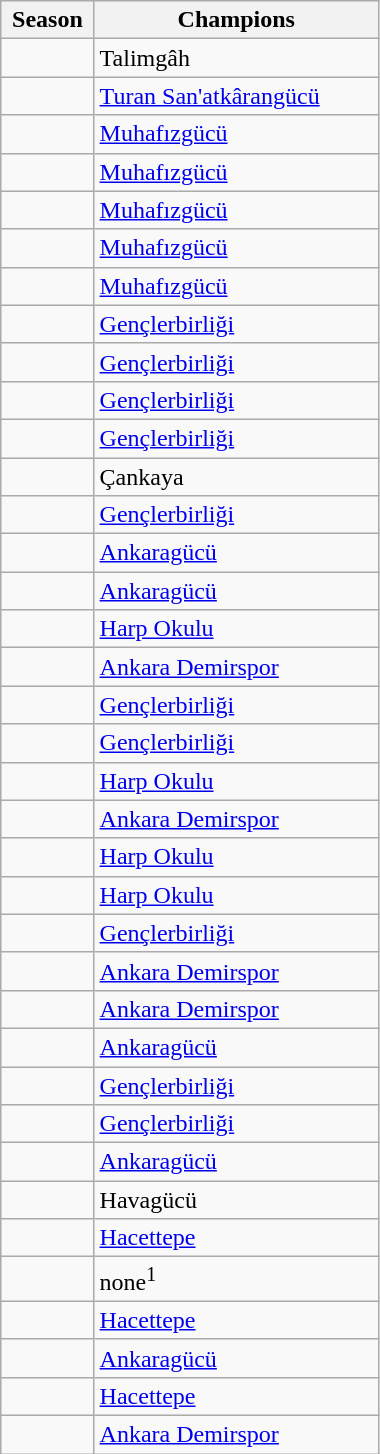<table class="wikitable" border="1" width=20%>
<tr>
<th width=1%>Season</th>
<th width=10%>Champions</th>
</tr>
<tr>
<td></td>
<td>Talimgâh</td>
</tr>
<tr>
<td></td>
<td><a href='#'>Turan San'atkârangücü</a></td>
</tr>
<tr>
<td></td>
<td><a href='#'>Muhafızgücü</a></td>
</tr>
<tr>
<td></td>
<td><a href='#'>Muhafızgücü</a></td>
</tr>
<tr>
<td></td>
<td><a href='#'>Muhafızgücü</a></td>
</tr>
<tr>
<td></td>
<td><a href='#'>Muhafızgücü</a></td>
</tr>
<tr>
<td></td>
<td><a href='#'>Muhafızgücü</a></td>
</tr>
<tr>
<td></td>
<td><a href='#'>Gençlerbirliği</a></td>
</tr>
<tr>
<td></td>
<td><a href='#'>Gençlerbirliği</a></td>
</tr>
<tr>
<td></td>
<td><a href='#'>Gençlerbirliği</a></td>
</tr>
<tr>
<td></td>
<td><a href='#'>Gençlerbirliği</a></td>
</tr>
<tr>
<td></td>
<td>Çankaya</td>
</tr>
<tr>
<td></td>
<td><a href='#'>Gençlerbirliği</a></td>
</tr>
<tr>
<td></td>
<td><a href='#'>Ankaragücü</a></td>
</tr>
<tr>
<td></td>
<td><a href='#'>Ankaragücü</a></td>
</tr>
<tr>
<td></td>
<td><a href='#'>Harp Okulu</a></td>
</tr>
<tr>
<td></td>
<td><a href='#'>Ankara Demirspor</a></td>
</tr>
<tr>
<td></td>
<td><a href='#'>Gençlerbirliği</a></td>
</tr>
<tr>
<td></td>
<td><a href='#'>Gençlerbirliği</a></td>
</tr>
<tr>
<td></td>
<td><a href='#'>Harp Okulu</a></td>
</tr>
<tr>
<td></td>
<td><a href='#'>Ankara Demirspor</a></td>
</tr>
<tr>
<td></td>
<td><a href='#'>Harp Okulu</a></td>
</tr>
<tr>
<td></td>
<td><a href='#'>Harp Okulu</a></td>
</tr>
<tr>
<td></td>
<td><a href='#'>Gençlerbirliği</a></td>
</tr>
<tr>
<td></td>
<td><a href='#'>Ankara Demirspor</a></td>
</tr>
<tr>
<td></td>
<td><a href='#'>Ankara Demirspor</a></td>
</tr>
<tr>
<td></td>
<td><a href='#'>Ankaragücü</a></td>
</tr>
<tr>
<td></td>
<td><a href='#'>Gençlerbirliği</a></td>
</tr>
<tr>
<td></td>
<td><a href='#'>Gençlerbirliği</a></td>
</tr>
<tr>
<td></td>
<td><a href='#'>Ankaragücü</a></td>
</tr>
<tr>
<td></td>
<td>Havagücü</td>
</tr>
<tr>
<td></td>
<td><a href='#'>Hacettepe</a></td>
</tr>
<tr>
<td></td>
<td>none<sup>1</sup></td>
</tr>
<tr>
<td></td>
<td><a href='#'>Hacettepe</a></td>
</tr>
<tr>
<td></td>
<td><a href='#'>Ankaragücü</a></td>
</tr>
<tr>
<td></td>
<td><a href='#'>Hacettepe</a></td>
</tr>
<tr>
<td></td>
<td><a href='#'>Ankara Demirspor</a></td>
</tr>
</table>
